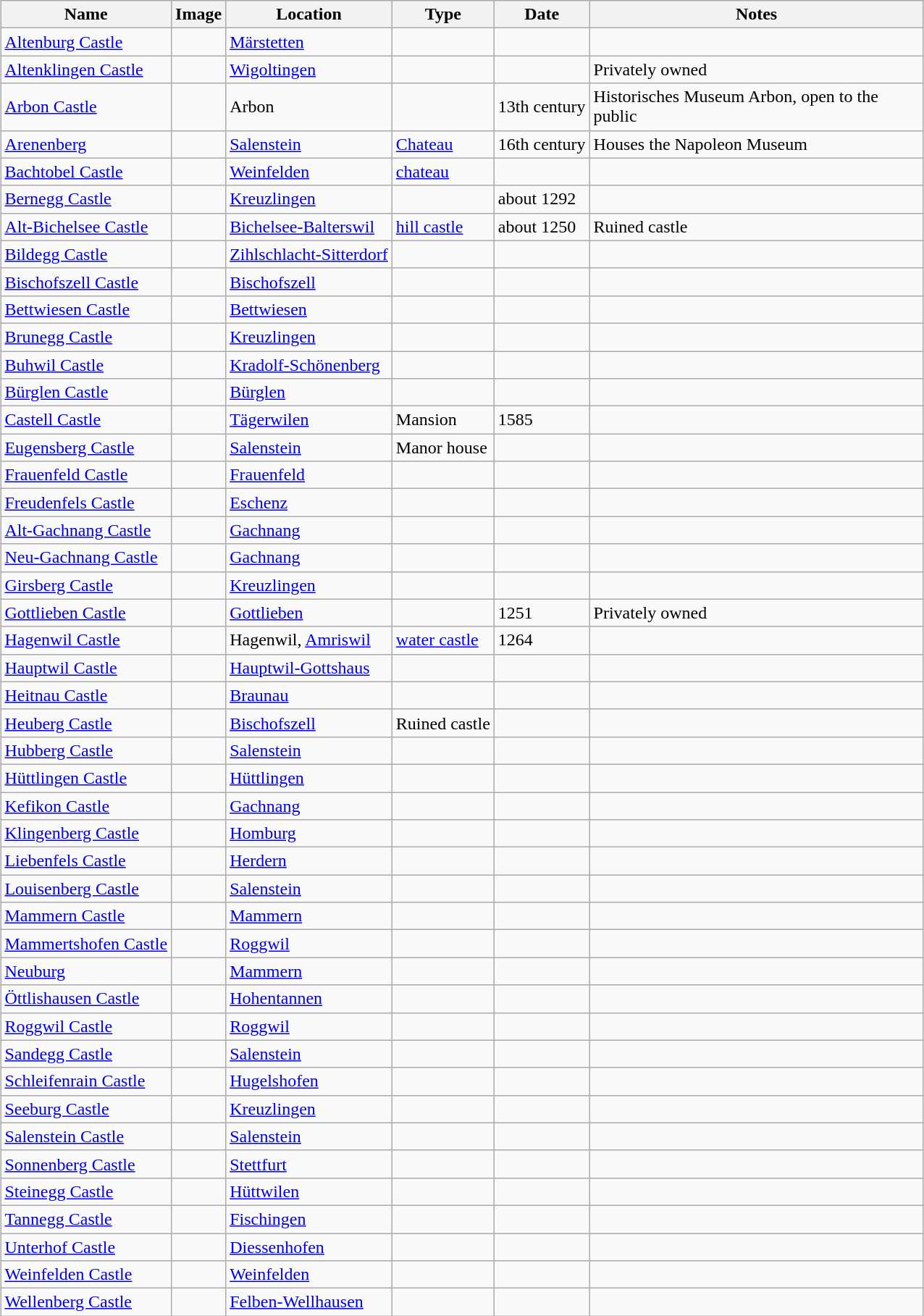<table class="wikitable sortable" style="text-align:left; margin-left: auto; margin-right: auto; border: none; width:500">
<tr>
<th>Name</th>
<th class="unsortable">Image</th>
<th>Location</th>
<th>Type</th>
<th>Date</th>
<th class="unsortable" style="width: 300px;">Notes</th>
</tr>
<tr>
<td><a href='#'>Altenburg Castle</a></td>
<td></td>
<td><a href='#'>Märstetten</a></td>
<td></td>
<td></td>
<td></td>
</tr>
<tr>
<td><a href='#'>Altenklingen Castle</a></td>
<td></td>
<td><a href='#'>Wigoltingen</a><br></td>
<td></td>
<td></td>
<td>Privately owned</td>
</tr>
<tr>
<td><a href='#'>Arbon Castle</a></td>
<td></td>
<td>Arbon<br></td>
<td></td>
<td data-sort-value=1250>13th century</td>
<td>Historisches Museum Arbon, open to the public</td>
</tr>
<tr>
<td><a href='#'>Arenenberg</a></td>
<td></td>
<td><a href='#'>Salenstein</a><br></td>
<td><a href='#'>Chateau</a></td>
<td data-sort-value=1550>16th century</td>
<td>Houses the Napoleon Museum</td>
</tr>
<tr>
<td><a href='#'>Bachtobel Castle</a></td>
<td></td>
<td><a href='#'>Weinfelden</a><br></td>
<td><a href='#'>chateau</a></td>
<td></td>
<td></td>
</tr>
<tr>
<td><a href='#'>Bernegg Castle</a></td>
<td></td>
<td><a href='#'>Kreuzlingen</a><br></td>
<td></td>
<td data-sort-value=1292>about 1292</td>
<td></td>
</tr>
<tr>
<td><a href='#'>Alt-Bichelsee Castle</a></td>
<td></td>
<td><a href='#'>Bichelsee-Balterswil</a><br></td>
<td><a href='#'>hill castle</a></td>
<td data-sort-value=1250>about 1250</td>
<td>Ruined castle</td>
</tr>
<tr>
<td><a href='#'>Bildegg Castle</a></td>
<td></td>
<td><a href='#'>Zihlschlacht-Sitterdorf</a><br></td>
<td></td>
<td></td>
<td></td>
</tr>
<tr>
<td><a href='#'>Bischofszell Castle</a></td>
<td></td>
<td><a href='#'>Bischofszell</a></td>
<td></td>
<td></td>
<td></td>
</tr>
<tr>
<td><a href='#'>Bettwiesen Castle</a></td>
<td></td>
<td><a href='#'>Bettwiesen</a><br></td>
<td></td>
<td></td>
<td></td>
</tr>
<tr>
<td><a href='#'>Brunegg Castle</a></td>
<td></td>
<td><a href='#'>Kreuzlingen</a></td>
<td></td>
<td></td>
<td></td>
</tr>
<tr>
<td><a href='#'>Buhwil Castle</a></td>
<td></td>
<td><a href='#'>Kradolf-Schönenberg</a></td>
<td></td>
<td></td>
<td></td>
</tr>
<tr>
<td><a href='#'>Bürglen Castle</a></td>
<td></td>
<td><a href='#'>Bürglen</a></td>
<td></td>
<td></td>
<td></td>
</tr>
<tr>
<td><a href='#'>Castell Castle</a></td>
<td></td>
<td><a href='#'>Tägerwilen</a><br></td>
<td>Mansion</td>
<td>1585</td>
<td></td>
</tr>
<tr>
<td><a href='#'>Eugensberg Castle</a></td>
<td></td>
<td><a href='#'>Salenstein</a><br></td>
<td>Manor house</td>
<td></td>
<td></td>
</tr>
<tr>
<td><a href='#'>Frauenfeld Castle</a></td>
<td></td>
<td><a href='#'>Frauenfeld</a><br></td>
<td></td>
<td></td>
<td></td>
</tr>
<tr>
<td><a href='#'>Freudenfels Castle</a></td>
<td></td>
<td><a href='#'>Eschenz</a><br></td>
<td></td>
<td></td>
<td></td>
</tr>
<tr>
<td><a href='#'>Alt-Gachnang Castle</a></td>
<td></td>
<td><a href='#'>Gachnang</a></td>
<td></td>
<td></td>
<td></td>
</tr>
<tr>
<td><a href='#'>Neu-Gachnang Castle</a></td>
<td></td>
<td><a href='#'>Gachnang</a></td>
<td></td>
<td></td>
<td></td>
</tr>
<tr>
<td><a href='#'>Girsberg Castle</a></td>
<td></td>
<td><a href='#'>Kreuzlingen</a></td>
<td></td>
<td></td>
<td></td>
</tr>
<tr>
<td><a href='#'>Gottlieben Castle</a></td>
<td></td>
<td><a href='#'>Gottlieben</a><br></td>
<td></td>
<td>1251</td>
<td>Privately owned</td>
</tr>
<tr>
<td><a href='#'>Hagenwil Castle</a></td>
<td></td>
<td>Hagenwil, <a href='#'>Amriswil</a><br></td>
<td><a href='#'>water castle</a></td>
<td>1264</td>
<td></td>
</tr>
<tr>
<td><a href='#'>Hauptwil Castle</a></td>
<td></td>
<td><a href='#'>Hauptwil-Gottshaus</a><br></td>
<td></td>
<td></td>
<td></td>
</tr>
<tr>
<td><a href='#'>Heitnau Castle</a></td>
<td></td>
<td><a href='#'>Braunau</a></td>
<td></td>
<td></td>
<td></td>
</tr>
<tr>
<td><a href='#'>Heuberg Castle</a></td>
<td></td>
<td><a href='#'>Bischofszell</a></td>
<td>Ruined castle</td>
<td></td>
<td></td>
</tr>
<tr>
<td><a href='#'>Hubberg Castle</a></td>
<td></td>
<td><a href='#'>Salenstein</a></td>
<td></td>
<td></td>
<td></td>
</tr>
<tr>
<td><a href='#'>Hüttlingen Castle</a></td>
<td></td>
<td><a href='#'>Hüttlingen</a></td>
<td></td>
<td></td>
<td></td>
</tr>
<tr>
<td><a href='#'>Kefikon Castle</a></td>
<td></td>
<td><a href='#'>Gachnang</a></td>
<td></td>
<td></td>
<td></td>
</tr>
<tr>
<td><a href='#'>Klingenberg Castle</a></td>
<td></td>
<td><a href='#'>Homburg</a></td>
<td></td>
<td></td>
<td></td>
</tr>
<tr>
<td><a href='#'>Liebenfels Castle</a></td>
<td></td>
<td><a href='#'>Herdern</a><br></td>
<td></td>
<td></td>
<td></td>
</tr>
<tr>
<td><a href='#'>Louisenberg Castle</a></td>
<td></td>
<td><a href='#'>Salenstein</a><br></td>
<td></td>
<td></td>
<td></td>
</tr>
<tr>
<td><a href='#'>Mammern Castle</a></td>
<td></td>
<td><a href='#'>Mammern</a><br></td>
<td></td>
<td></td>
<td></td>
</tr>
<tr>
<td><a href='#'>Mammertshofen Castle</a></td>
<td></td>
<td><a href='#'>Roggwil</a><br></td>
<td></td>
<td></td>
<td></td>
</tr>
<tr>
<td><a href='#'>Neuburg</a></td>
<td></td>
<td><a href='#'>Mammern</a></td>
<td></td>
<td></td>
<td></td>
</tr>
<tr>
<td><a href='#'>Öttlishausen Castle</a></td>
<td></td>
<td><a href='#'>Hohentannen</a></td>
<td></td>
<td></td>
<td></td>
</tr>
<tr>
<td><a href='#'>Roggwil Castle</a></td>
<td></td>
<td><a href='#'>Roggwil</a></td>
<td></td>
<td></td>
<td></td>
</tr>
<tr>
<td><a href='#'>Sandegg Castle</a></td>
<td></td>
<td><a href='#'>Salenstein</a></td>
<td></td>
<td></td>
<td></td>
</tr>
<tr>
<td><a href='#'>Schleifenrain Castle</a></td>
<td></td>
<td><a href='#'>Hugelshofen</a></td>
<td></td>
<td></td>
<td></td>
</tr>
<tr>
<td><a href='#'>Seeburg Castle</a></td>
<td></td>
<td><a href='#'>Kreuzlingen</a><br></td>
<td></td>
<td></td>
<td></td>
</tr>
<tr>
<td><a href='#'>Salenstein Castle</a></td>
<td></td>
<td><a href='#'>Salenstein</a></td>
<td></td>
<td></td>
<td></td>
</tr>
<tr>
<td><a href='#'>Sonnenberg Castle</a></td>
<td></td>
<td><a href='#'>Stettfurt</a><br></td>
<td></td>
<td></td>
<td></td>
</tr>
<tr>
<td><a href='#'>Steinegg Castle</a></td>
<td></td>
<td><a href='#'>Hüttwilen</a></td>
<td></td>
<td></td>
<td></td>
</tr>
<tr>
<td><a href='#'>Tannegg Castle</a></td>
<td></td>
<td><a href='#'>Fischingen</a><br></td>
<td></td>
<td></td>
<td></td>
</tr>
<tr>
<td><a href='#'>Unterhof Castle</a></td>
<td></td>
<td><a href='#'>Diessenhofen</a><br></td>
<td></td>
<td></td>
<td></td>
</tr>
<tr>
<td><a href='#'>Weinfelden Castle</a></td>
<td></td>
<td><a href='#'>Weinfelden</a></td>
<td></td>
<td></td>
<td></td>
</tr>
<tr>
<td><a href='#'>Wellenberg Castle</a></td>
<td></td>
<td><a href='#'>Felben-Wellhausen</a></td>
<td></td>
<td></td>
<td></td>
</tr>
<tr>
</tr>
</table>
